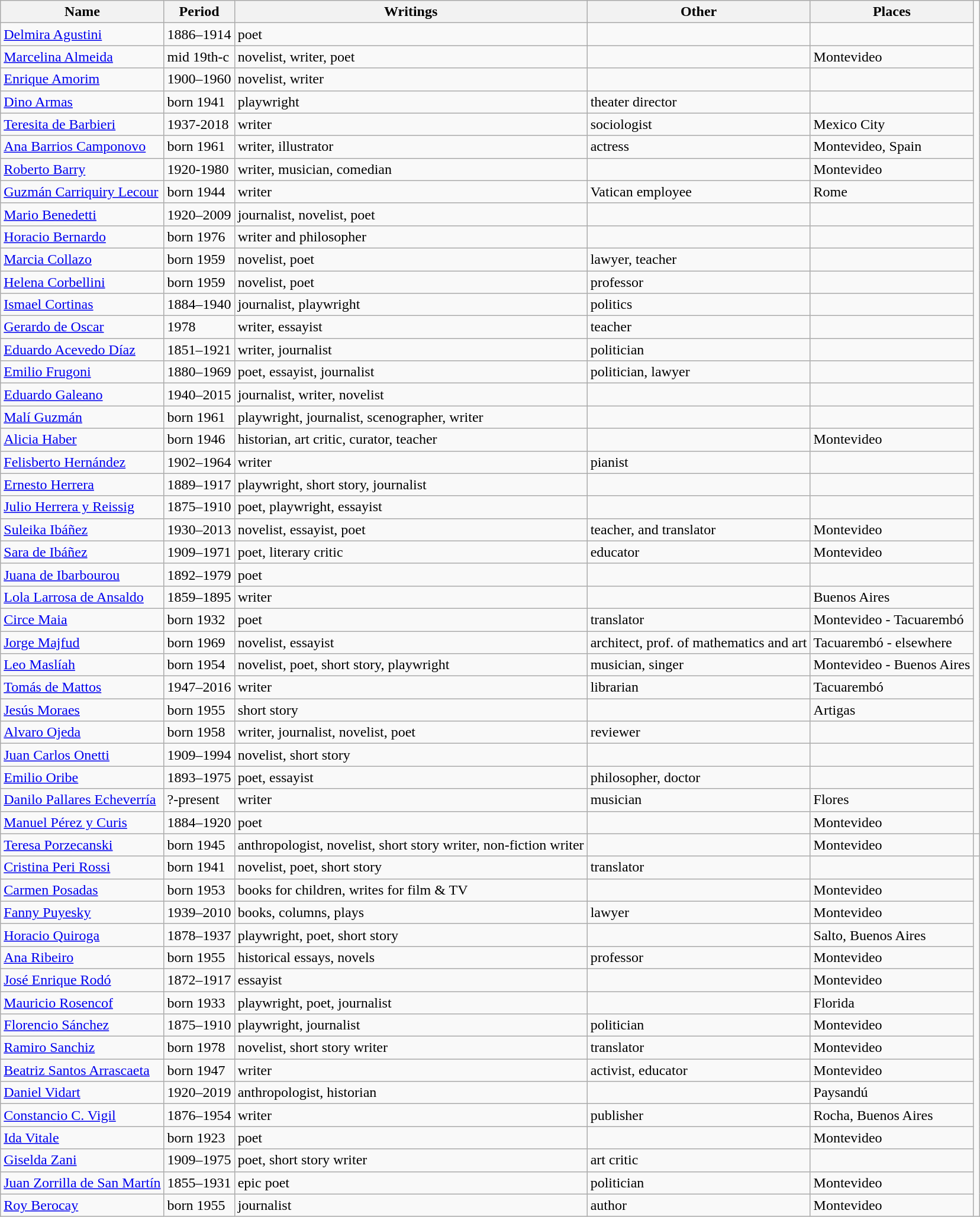<table class="wikitable">
<tr>
<th>Name</th>
<th>Period</th>
<th>Writings</th>
<th>Other</th>
<th>Places</th>
</tr>
<tr>
<td><a href='#'>Delmira Agustini</a></td>
<td>1886–1914</td>
<td>poet</td>
<td></td>
<td></td>
</tr>
<tr>
<td><a href='#'>Marcelina Almeida</a></td>
<td>mid 19th-c</td>
<td>novelist, writer, poet</td>
<td></td>
<td>Montevideo</td>
</tr>
<tr>
<td><a href='#'>Enrique Amorim</a></td>
<td>1900–1960</td>
<td>novelist, writer</td>
<td></td>
<td></td>
</tr>
<tr>
<td><a href='#'>Dino Armas</a></td>
<td>born 1941</td>
<td>playwright</td>
<td>theater director</td>
<td></td>
</tr>
<tr>
<td><a href='#'>Teresita de Barbieri</a></td>
<td>1937-2018</td>
<td>writer</td>
<td>sociologist</td>
<td>Mexico City</td>
</tr>
<tr>
<td><a href='#'>Ana Barrios Camponovo</a></td>
<td>born 1961</td>
<td>writer, illustrator</td>
<td>actress</td>
<td>Montevideo, Spain</td>
</tr>
<tr>
<td><a href='#'>Roberto Barry</a></td>
<td>1920-1980</td>
<td>writer, musician, comedian</td>
<td></td>
<td>Montevideo</td>
</tr>
<tr>
<td><a href='#'>Guzmán Carriquiry Lecour</a></td>
<td>born 1944</td>
<td>writer</td>
<td>Vatican employee</td>
<td>Rome</td>
</tr>
<tr>
<td><a href='#'>Mario Benedetti</a></td>
<td>1920–2009</td>
<td>journalist, novelist, poet</td>
<td></td>
<td></td>
</tr>
<tr>
<td><a href='#'>Horacio Bernardo</a></td>
<td>born 1976</td>
<td>writer and philosopher</td>
<td></td>
<td></td>
</tr>
<tr>
<td><a href='#'>Marcia Collazo</a></td>
<td>born 1959</td>
<td>novelist, poet</td>
<td>lawyer, teacher</td>
<td></td>
</tr>
<tr>
<td><a href='#'>Helena Corbellini</a></td>
<td>born 1959</td>
<td>novelist, poet</td>
<td>professor</td>
<td></td>
</tr>
<tr>
<td><a href='#'>Ismael Cortinas</a></td>
<td>1884–1940</td>
<td>journalist, playwright</td>
<td>politics</td>
<td></td>
</tr>
<tr>
<td><a href='#'>Gerardo de Oscar</a></td>
<td>1978</td>
<td>writer, essayist</td>
<td>teacher</td>
<td></td>
</tr>
<tr>
<td><a href='#'>Eduardo Acevedo Díaz</a></td>
<td>1851–1921</td>
<td>writer, journalist</td>
<td>politician</td>
<td></td>
</tr>
<tr>
<td><a href='#'>Emilio Frugoni</a></td>
<td>1880–1969</td>
<td>poet, essayist, journalist</td>
<td>politician, lawyer</td>
<td></td>
</tr>
<tr>
<td><a href='#'>Eduardo Galeano</a></td>
<td>1940–2015</td>
<td>journalist, writer, novelist</td>
<td></td>
<td></td>
</tr>
<tr>
<td><a href='#'>Malí Guzmán</a></td>
<td>born 1961</td>
<td>playwright, journalist, scenographer, writer</td>
<td></td>
<td></td>
</tr>
<tr>
<td><a href='#'>Alicia Haber</a></td>
<td>born 1946</td>
<td>historian, art critic, curator, teacher</td>
<td></td>
<td>Montevideo</td>
</tr>
<tr>
<td><a href='#'>Felisberto Hernández</a></td>
<td>1902–1964</td>
<td>writer</td>
<td>pianist</td>
<td></td>
</tr>
<tr>
<td><a href='#'>Ernesto Herrera</a></td>
<td>1889–1917</td>
<td>playwright, short story, journalist</td>
<td></td>
<td></td>
</tr>
<tr>
<td><a href='#'>Julio Herrera y Reissig</a></td>
<td>1875–1910</td>
<td>poet, playwright, essayist</td>
<td></td>
<td></td>
</tr>
<tr>
<td><a href='#'>Suleika Ibáñez</a></td>
<td>1930–2013</td>
<td>novelist, essayist, poet</td>
<td>teacher, and translator</td>
<td>Montevideo</td>
</tr>
<tr>
<td><a href='#'>Sara de Ibáñez</a></td>
<td>1909–1971</td>
<td>poet, literary critic</td>
<td>educator</td>
<td>Montevideo</td>
</tr>
<tr>
<td><a href='#'>Juana de Ibarbourou</a></td>
<td>1892–1979</td>
<td>poet</td>
<td></td>
<td></td>
</tr>
<tr>
<td><a href='#'>Lola Larrosa de Ansaldo</a></td>
<td>1859–1895</td>
<td>writer</td>
<td></td>
<td>Buenos Aires</td>
</tr>
<tr>
<td><a href='#'>Circe Maia</a></td>
<td>born 1932</td>
<td>poet</td>
<td>translator</td>
<td>Montevideo - Tacuarembó</td>
</tr>
<tr>
<td><a href='#'>Jorge Majfud</a></td>
<td>born 1969</td>
<td>novelist, essayist</td>
<td>architect, prof. of mathematics and art</td>
<td>Tacuarembó - elsewhere</td>
</tr>
<tr>
<td><a href='#'>Leo Maslíah</a></td>
<td>born 1954</td>
<td>novelist, poet, short story, playwright</td>
<td>musician, singer</td>
<td>Montevideo - Buenos Aires</td>
</tr>
<tr>
<td><a href='#'>Tomás de Mattos</a></td>
<td>1947–2016</td>
<td>writer</td>
<td>librarian</td>
<td>Tacuarembó</td>
</tr>
<tr>
<td><a href='#'>Jesús Moraes</a></td>
<td>born 1955</td>
<td>short story</td>
<td></td>
<td>Artigas</td>
</tr>
<tr>
<td><a href='#'>Alvaro Ojeda</a></td>
<td>born 1958</td>
<td>writer, journalist, novelist, poet</td>
<td>reviewer</td>
<td></td>
</tr>
<tr>
<td><a href='#'>Juan Carlos Onetti</a></td>
<td>1909–1994</td>
<td>novelist, short story</td>
<td></td>
<td></td>
</tr>
<tr>
<td><a href='#'>Emilio Oribe</a></td>
<td>1893–1975</td>
<td>poet, essayist</td>
<td>philosopher, doctor</td>
<td></td>
</tr>
<tr>
<td><a href='#'>Danilo Pallares Echeverría</a></td>
<td>?-present</td>
<td>writer</td>
<td>musician</td>
<td>Flores</td>
</tr>
<tr>
<td><a href='#'>Manuel Pérez y Curis</a></td>
<td>1884–1920</td>
<td>poet</td>
<td></td>
<td>Montevideo</td>
</tr>
<tr>
<td><a href='#'>Teresa Porzecanski</a></td>
<td>born 1945</td>
<td>anthropologist, novelist, short story writer, non-fiction writer</td>
<td></td>
<td>Montevideo</td>
<td></td>
</tr>
<tr>
<td><a href='#'>Cristina Peri Rossi</a></td>
<td>born 1941</td>
<td>novelist, poet, short story</td>
<td>translator</td>
<td></td>
</tr>
<tr>
<td><a href='#'>Carmen Posadas</a></td>
<td>born 1953</td>
<td>books for children, writes for film & TV</td>
<td></td>
<td>Montevideo</td>
</tr>
<tr>
<td><a href='#'>Fanny Puyesky</a></td>
<td>1939–2010</td>
<td>books, columns, plays</td>
<td>lawyer</td>
<td>Montevideo</td>
</tr>
<tr>
<td><a href='#'>Horacio Quiroga</a></td>
<td>1878–1937</td>
<td>playwright, poet, short story</td>
<td></td>
<td>Salto, Buenos Aires</td>
</tr>
<tr>
<td><a href='#'>Ana Ribeiro</a></td>
<td>born 1955</td>
<td>historical essays, novels</td>
<td>professor</td>
<td>Montevideo</td>
</tr>
<tr>
<td><a href='#'>José Enrique Rodó</a></td>
<td>1872–1917</td>
<td>essayist</td>
<td></td>
<td>Montevideo</td>
</tr>
<tr>
<td><a href='#'>Mauricio Rosencof</a></td>
<td>born 1933</td>
<td>playwright, poet, journalist</td>
<td></td>
<td>Florida</td>
</tr>
<tr>
<td><a href='#'>Florencio Sánchez</a></td>
<td>1875–1910</td>
<td>playwright, journalist</td>
<td>politician</td>
<td>Montevideo</td>
</tr>
<tr>
<td><a href='#'>Ramiro Sanchiz</a></td>
<td>born 1978</td>
<td>novelist, short story writer</td>
<td>translator</td>
<td>Montevideo</td>
</tr>
<tr>
<td><a href='#'>Beatriz Santos Arrascaeta</a></td>
<td>born 1947</td>
<td>writer</td>
<td>activist, educator</td>
<td>Montevideo</td>
</tr>
<tr>
<td><a href='#'>Daniel Vidart</a></td>
<td>1920–2019</td>
<td>anthropologist, historian</td>
<td></td>
<td>Paysandú</td>
</tr>
<tr>
<td><a href='#'>Constancio C. Vigil</a></td>
<td>1876–1954</td>
<td>writer</td>
<td>publisher</td>
<td>Rocha, Buenos Aires</td>
</tr>
<tr>
<td><a href='#'>Ida Vitale</a></td>
<td>born 1923</td>
<td>poet</td>
<td></td>
<td>Montevideo</td>
</tr>
<tr>
<td><a href='#'>Giselda Zani</a></td>
<td>1909–1975</td>
<td>poet, short story writer</td>
<td>art critic</td>
<td></td>
</tr>
<tr>
<td><a href='#'>Juan Zorrilla de San Martín</a></td>
<td>1855–1931</td>
<td>epic poet</td>
<td>politician</td>
<td>Montevideo</td>
</tr>
<tr>
<td><a href='#'>Roy Berocay</a></td>
<td>born 1955</td>
<td>journalist</td>
<td>author</td>
<td>Montevideo</td>
</tr>
</table>
